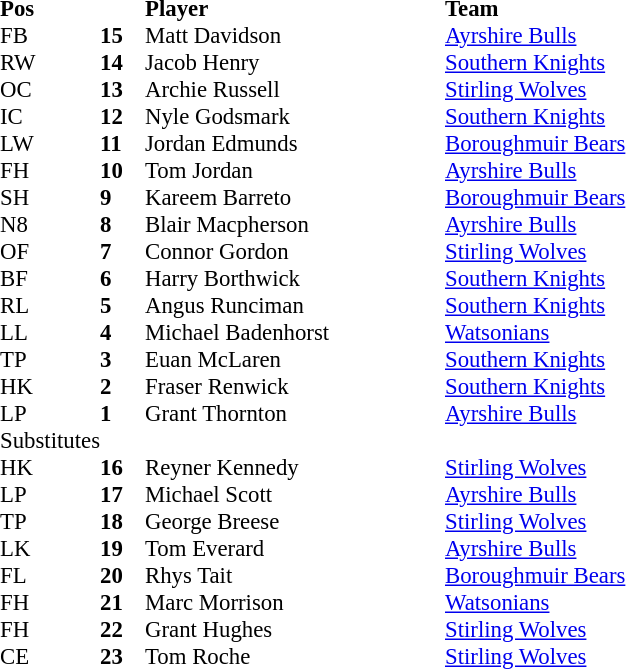<table style="font-size: 95%" cellspacing="0" cellpadding="0">
<tr>
<th width="30" align="left">Pos</th>
<th width="30"></th>
<th style="width:200px;" align="left">Player</th>
<th style="width:150px;" align="left">Team</th>
</tr>
<tr>
<td>FB</td>
<td><strong>15</strong></td>
<td> Matt Davidson</td>
<td><a href='#'>Ayrshire Bulls</a></td>
</tr>
<tr>
<td>RW</td>
<td><strong>14</strong></td>
<td> Jacob Henry</td>
<td><a href='#'>Southern Knights</a></td>
</tr>
<tr>
<td>OC</td>
<td><strong>13</strong></td>
<td> Archie Russell</td>
<td><a href='#'>Stirling Wolves</a></td>
</tr>
<tr>
<td>IC</td>
<td><strong>12</strong></td>
<td> Nyle Godsmark</td>
<td><a href='#'>Southern Knights</a></td>
</tr>
<tr>
<td>LW</td>
<td><strong>11</strong></td>
<td> Jordan Edmunds</td>
<td><a href='#'>Boroughmuir Bears</a></td>
</tr>
<tr>
<td>FH</td>
<td><strong>10</strong></td>
<td> Tom Jordan</td>
<td><a href='#'>Ayrshire Bulls</a></td>
</tr>
<tr>
<td>SH</td>
<td><strong>9</strong></td>
<td> Kareem Barreto</td>
<td><a href='#'>Boroughmuir Bears</a></td>
</tr>
<tr>
<td>N8</td>
<td><strong>8</strong></td>
<td> Blair Macpherson</td>
<td><a href='#'>Ayrshire Bulls</a></td>
</tr>
<tr>
<td>OF</td>
<td><strong>7</strong></td>
<td> Connor Gordon</td>
<td><a href='#'>Stirling Wolves</a></td>
</tr>
<tr>
<td>BF</td>
<td><strong>6</strong></td>
<td> Harry Borthwick</td>
<td><a href='#'>Southern Knights</a></td>
</tr>
<tr>
<td>RL</td>
<td><strong>5</strong></td>
<td> Angus Runciman</td>
<td><a href='#'>Southern Knights</a></td>
</tr>
<tr>
<td>LL</td>
<td><strong>4</strong></td>
<td> Michael Badenhorst</td>
<td><a href='#'>Watsonians</a></td>
</tr>
<tr>
<td>TP</td>
<td><strong>3</strong></td>
<td> Euan McLaren</td>
<td><a href='#'>Southern Knights</a></td>
</tr>
<tr>
<td>HK</td>
<td><strong>2</strong></td>
<td> Fraser Renwick</td>
<td><a href='#'>Southern Knights</a></td>
</tr>
<tr>
<td>LP</td>
<td><strong>1</strong></td>
<td> Grant Thornton</td>
<td><a href='#'>Ayrshire Bulls</a></td>
</tr>
<tr>
<td>Substitutes</td>
</tr>
<tr>
<td>HK</td>
<td><strong>16</strong></td>
<td> Reyner Kennedy</td>
<td><a href='#'>Stirling Wolves</a></td>
</tr>
<tr>
<td>LP</td>
<td><strong>17</strong></td>
<td> Michael Scott</td>
<td><a href='#'>Ayrshire Bulls</a></td>
</tr>
<tr>
<td>TP</td>
<td><strong>18</strong></td>
<td> George Breese</td>
<td><a href='#'>Stirling Wolves</a></td>
</tr>
<tr>
<td>LK</td>
<td><strong>19</strong></td>
<td> Tom Everard</td>
<td><a href='#'>Ayrshire Bulls</a></td>
</tr>
<tr>
<td>FL</td>
<td><strong>20</strong></td>
<td> Rhys Tait</td>
<td><a href='#'>Boroughmuir Bears</a></td>
</tr>
<tr>
<td>FH</td>
<td><strong>21</strong></td>
<td> Marc Morrison</td>
<td><a href='#'>Watsonians</a></td>
</tr>
<tr>
<td>FH</td>
<td><strong>22</strong></td>
<td> Grant Hughes</td>
<td><a href='#'>Stirling Wolves</a></td>
</tr>
<tr>
<td>CE</td>
<td><strong>23</strong></td>
<td> Tom Roche</td>
<td><a href='#'>Stirling Wolves</a></td>
</tr>
</table>
